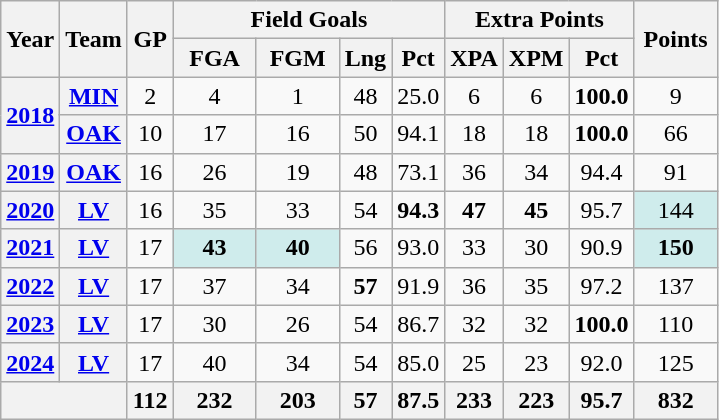<table class="wikitable" style="text-align:center;">
<tr>
<th rowspan="2">Year</th>
<th rowspan="2">Team</th>
<th rowspan="2">GP</th>
<th colspan="4">Field Goals</th>
<th colspan="3">Extra Points</th>
<th rowspan="2">Points</th>
</tr>
<tr>
<th>FGA</th>
<th>FGM</th>
<th>Lng</th>
<th>Pct</th>
<th>XPA</th>
<th>XPM</th>
<th>Pct</th>
</tr>
<tr>
<th rowspan="2"><a href='#'>2018</a></th>
<th><a href='#'>MIN</a></th>
<td>2</td>
<td>4</td>
<td>1</td>
<td>48</td>
<td>25.0</td>
<td>6</td>
<td>6</td>
<td><strong>100.0</strong></td>
<td>9</td>
</tr>
<tr>
<th><a href='#'>OAK</a></th>
<td>10</td>
<td>17</td>
<td>16</td>
<td>50</td>
<td>94.1</td>
<td>18</td>
<td>18</td>
<td><strong>100.0</strong></td>
<td>66</td>
</tr>
<tr>
<th><a href='#'>2019</a></th>
<th><a href='#'>OAK</a></th>
<td>16</td>
<td>26</td>
<td>19</td>
<td>48</td>
<td>73.1</td>
<td>36</td>
<td>34</td>
<td>94.4</td>
<td>91</td>
</tr>
<tr>
<th><a href='#'>2020</a></th>
<th><a href='#'>LV</a></th>
<td>16</td>
<td>35</td>
<td>33</td>
<td>54</td>
<td><strong>94.3</strong></td>
<td><strong>47</strong></td>
<td><strong>45</strong></td>
<td>95.7</td>
<td style="background:#cfecec; width:3em;">144</td>
</tr>
<tr>
<th><a href='#'>2021</a></th>
<th><a href='#'>LV</a></th>
<td>17</td>
<td style="background:#cfecec; width:3em;"><strong>43</strong></td>
<td style="background:#cfecec; width:3em;"><strong>40</strong></td>
<td>56</td>
<td>93.0</td>
<td>33</td>
<td>30</td>
<td>90.9</td>
<td style="background:#cfecec; width:3em;"><strong>150</strong></td>
</tr>
<tr>
<th><a href='#'>2022</a></th>
<th><a href='#'>LV</a></th>
<td>17</td>
<td>37</td>
<td>34</td>
<td><strong>57</strong></td>
<td>91.9</td>
<td>36</td>
<td>35</td>
<td>97.2</td>
<td>137</td>
</tr>
<tr>
<th><a href='#'>2023</a></th>
<th><a href='#'>LV</a></th>
<td>17</td>
<td>30</td>
<td>26</td>
<td>54</td>
<td>86.7</td>
<td>32</td>
<td>32</td>
<td><strong>100.0</strong></td>
<td>110</td>
</tr>
<tr>
<th><a href='#'>2024</a></th>
<th><a href='#'>LV</a></th>
<td>17</td>
<td>40</td>
<td>34</td>
<td>54</td>
<td>85.0</td>
<td>25</td>
<td>23</td>
<td>92.0</td>
<td>125</td>
</tr>
<tr>
<th colspan="2"></th>
<th>112</th>
<th>232</th>
<th>203</th>
<th>57</th>
<th>87.5</th>
<th>233</th>
<th>223</th>
<th>95.7</th>
<th>832</th>
</tr>
</table>
